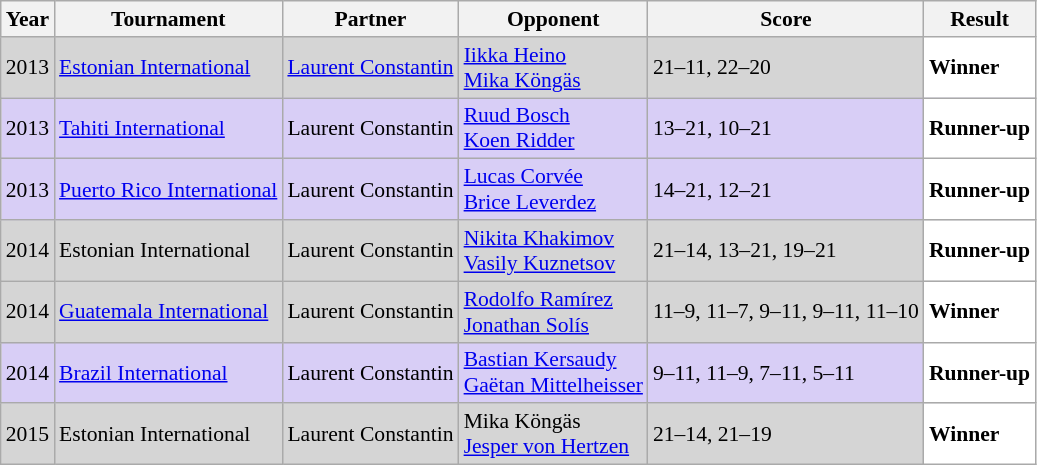<table class="sortable wikitable" style="font-size: 90%;">
<tr>
<th>Year</th>
<th>Tournament</th>
<th>Partner</th>
<th>Opponent</th>
<th>Score</th>
<th>Result</th>
</tr>
<tr style="background:#D5D5D5">
<td align="center">2013</td>
<td align="left"><a href='#'>Estonian International</a></td>
<td align="left"> <a href='#'>Laurent Constantin</a></td>
<td align="left"> <a href='#'>Iikka Heino</a><br> <a href='#'>Mika Köngäs</a></td>
<td align="left">21–11, 22–20</td>
<td style="text-align:left; background:white"> <strong>Winner</strong></td>
</tr>
<tr style="background:#D8CEF6">
<td align="center">2013</td>
<td align="left"><a href='#'>Tahiti International</a></td>
<td align="left"> Laurent Constantin</td>
<td align="left"> <a href='#'>Ruud Bosch</a><br> <a href='#'>Koen Ridder</a></td>
<td align="left">13–21, 10–21</td>
<td style="text-align:left; background:white"> <strong>Runner-up</strong></td>
</tr>
<tr style="background:#D8CEF6">
<td align="center">2013</td>
<td align="left"><a href='#'>Puerto Rico International</a></td>
<td align="left"> Laurent Constantin</td>
<td align="left"> <a href='#'>Lucas Corvée</a><br> <a href='#'>Brice Leverdez</a></td>
<td align="left">14–21, 12–21</td>
<td style="text-align:left; background:white"> <strong>Runner-up</strong></td>
</tr>
<tr style="background:#D5D5D5">
<td align="center">2014</td>
<td align="left">Estonian International</td>
<td align="left"> Laurent Constantin</td>
<td align="left"> <a href='#'>Nikita Khakimov</a><br> <a href='#'>Vasily Kuznetsov</a></td>
<td align="left">21–14, 13–21, 19–21</td>
<td style="text-align:left; background:white"> <strong>Runner-up</strong></td>
</tr>
<tr style="background:#D5D5D5">
<td align="center">2014</td>
<td align="left"><a href='#'>Guatemala International</a></td>
<td align="left"> Laurent Constantin</td>
<td align="left"> <a href='#'>Rodolfo Ramírez</a><br> <a href='#'>Jonathan Solís</a></td>
<td align="left">11–9, 11–7, 9–11, 9–11, 11–10</td>
<td style="text-align:left; background:white"> <strong>Winner</strong></td>
</tr>
<tr style="background:#D8CEF6">
<td align="center">2014</td>
<td align="left"><a href='#'>Brazil International</a></td>
<td align="left"> Laurent Constantin</td>
<td align="left"> <a href='#'>Bastian Kersaudy</a><br> <a href='#'>Gaëtan Mittelheisser</a></td>
<td align="left">9–11, 11–9, 7–11, 5–11</td>
<td style="text-align:left; background:white"> <strong>Runner-up</strong></td>
</tr>
<tr style="background:#D5D5D5">
<td align="center">2015</td>
<td align="left">Estonian International</td>
<td align="left"> Laurent Constantin</td>
<td align="left"> Mika Köngäs<br> <a href='#'>Jesper von Hertzen</a></td>
<td align="left">21–14, 21–19</td>
<td style="text-align:left; background:white"> <strong>Winner</strong></td>
</tr>
</table>
